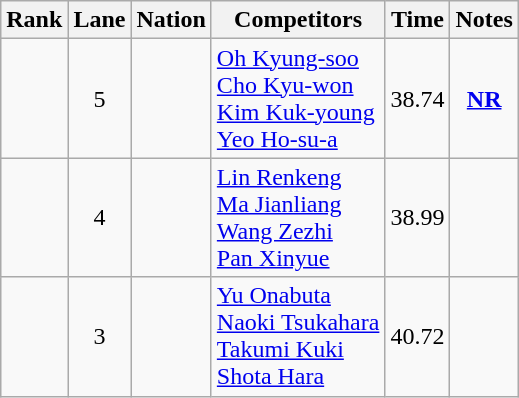<table class="wikitable sortable" style="text-align:center">
<tr>
<th>Rank</th>
<th>Lane</th>
<th>Nation</th>
<th>Competitors</th>
<th>Time</th>
<th>Notes</th>
</tr>
<tr>
<td></td>
<td>5</td>
<td align=left></td>
<td align=left><a href='#'>Oh Kyung-soo</a><br><a href='#'>Cho Kyu-won</a><br><a href='#'>Kim Kuk-young</a><br><a href='#'>Yeo Ho-su-a</a></td>
<td>38.74</td>
<td><strong><a href='#'>NR</a></strong></td>
</tr>
<tr>
<td></td>
<td>4</td>
<td align=left></td>
<td align=left><a href='#'>Lin Renkeng</a><br><a href='#'>Ma Jianliang</a><br><a href='#'>Wang Zezhi</a><br><a href='#'>Pan Xinyue</a></td>
<td>38.99</td>
<td></td>
</tr>
<tr>
<td></td>
<td>3</td>
<td align=left></td>
<td align=left><a href='#'>Yu Onabuta</a><br><a href='#'>Naoki Tsukahara</a><br><a href='#'>Takumi Kuki</a><br><a href='#'>Shota Hara</a></td>
<td>40.72</td>
<td></td>
</tr>
</table>
